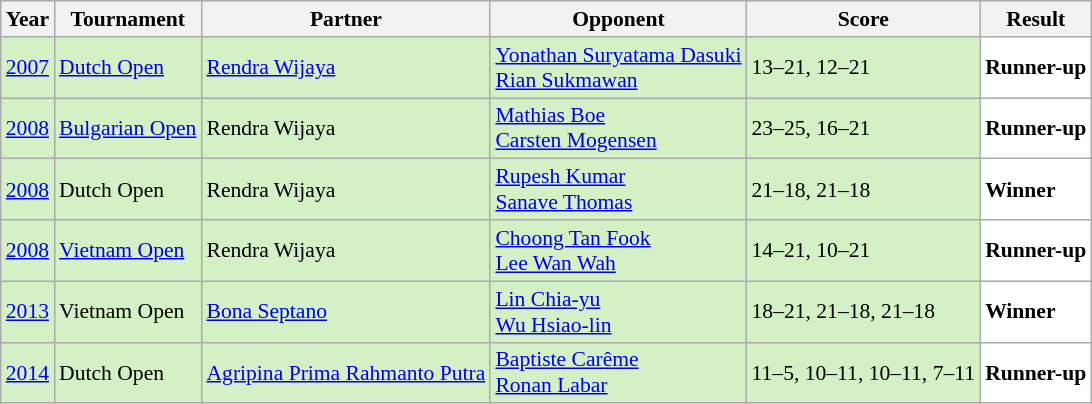<table class="sortable wikitable" style="font-size: 90%">
<tr>
<th>Year</th>
<th>Tournament</th>
<th>Partner</th>
<th>Opponent</th>
<th>Score</th>
<th>Result</th>
</tr>
<tr style="background:#D4F1C5">
<td align="center"><a href='#'>2007</a></td>
<td align="left"><a href='#'>Dutch Open</a></td>
<td align="left"> <a href='#'>Rendra Wijaya</a></td>
<td align="left"> <a href='#'>Yonathan Suryatama Dasuki</a> <br>  <a href='#'>Rian Sukmawan</a></td>
<td align="left">13–21, 12–21</td>
<td style="text-align:left; background:white"> <strong>Runner-up</strong></td>
</tr>
<tr style="background:#D4F1C5">
<td align="center"><a href='#'>2008</a></td>
<td align="left"><a href='#'>Bulgarian Open</a></td>
<td align="left"> Rendra Wijaya</td>
<td align="left"> <a href='#'>Mathias Boe</a> <br>  <a href='#'>Carsten Mogensen</a></td>
<td align="left">23–25, 16–21</td>
<td style="text-align:left; background:white"> <strong>Runner-up</strong></td>
</tr>
<tr style="background:#D4F1C5">
<td align="center"><a href='#'>2008</a></td>
<td align="left">Dutch Open</td>
<td align="left"> Rendra Wijaya</td>
<td align="left"> <a href='#'>Rupesh Kumar</a> <br>  <a href='#'>Sanave Thomas</a></td>
<td align="left">21–18, 21–18</td>
<td style="text-align:left; background:white"> <strong>Winner</strong></td>
</tr>
<tr style="background:#D4F1C5">
<td align="center"><a href='#'>2008</a></td>
<td align="left"><a href='#'>Vietnam Open</a></td>
<td align="left"> Rendra Wijaya</td>
<td align="left"> <a href='#'>Choong Tan Fook</a> <br>  <a href='#'>Lee Wan Wah</a></td>
<td align="left">14–21, 10–21</td>
<td style="text-align:left; background:white"> <strong>Runner-up</strong></td>
</tr>
<tr style="background:#D4F1C5">
<td align="center"><a href='#'>2013</a></td>
<td align="left">Vietnam Open</td>
<td align="left"> <a href='#'>Bona Septano</a></td>
<td align="left"> <a href='#'>Lin Chia-yu</a> <br>  <a href='#'>Wu Hsiao-lin</a></td>
<td align="left">18–21, 21–18, 21–18</td>
<td style="text-align:left; background:white"> <strong>Winner</strong></td>
</tr>
<tr style="background:#D4F1C5">
<td align="center"><a href='#'>2014</a></td>
<td align="left">Dutch Open</td>
<td align="left"> <a href='#'>Agripina Prima Rahmanto Putra</a></td>
<td align="left"> <a href='#'>Baptiste Carême</a> <br>  <a href='#'>Ronan Labar</a></td>
<td align="left">11–5, 10–11, 10–11, 7–11</td>
<td style="text-align:left; background:white"> <strong>Runner-up</strong></td>
</tr>
</table>
